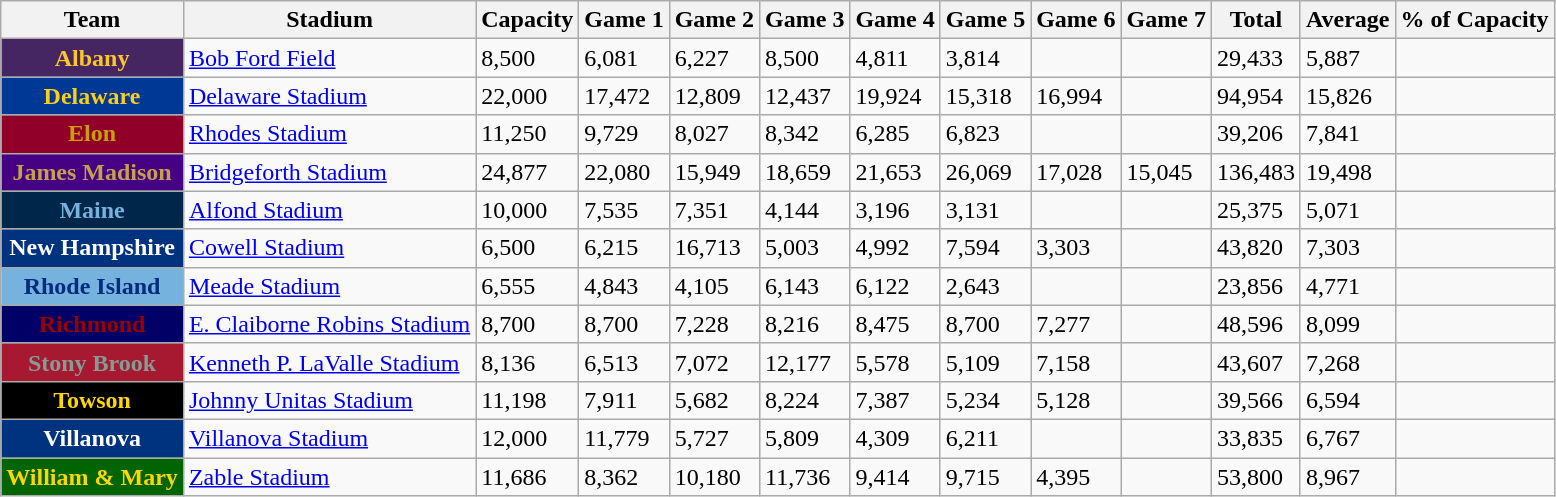<table class="wikitable sortable">
<tr>
<th>Team</th>
<th>Stadium</th>
<th>Capacity</th>
<th>Game 1</th>
<th>Game 2</th>
<th>Game 3</th>
<th>Game 4</th>
<th>Game 5</th>
<th>Game 6</th>
<th>Game 7</th>
<th>Total</th>
<th>Average</th>
<th>% of Capacity</th>
</tr>
<tr>
<th style="background:#452663; color:#FFC726;">Albany</th>
<td><a href='#'>Bob Ford Field</a></td>
<td>8,500</td>
<td>6,081</td>
<td>6,227</td>
<td>8,500</td>
<td>4,811</td>
<td>3,814</td>
<td></td>
<td></td>
<td>29,433</td>
<td>5,887</td>
<td></td>
</tr>
<tr>
<th style="background:#003896; color:#FDD017;">Delaware</th>
<td><a href='#'>Delaware Stadium</a></td>
<td>22,000</td>
<td>17,472</td>
<td>12,809</td>
<td>12,437</td>
<td>19,924</td>
<td>15,318</td>
<td>16,994</td>
<td></td>
<td>94,954</td>
<td>15,826</td>
<td></td>
</tr>
<tr>
<th style="background:#910028; color:#C99F05;">Elon</th>
<td><a href='#'>Rhodes Stadium</a></td>
<td>11,250</td>
<td>9,729</td>
<td>8,027</td>
<td>8,342</td>
<td>6,285</td>
<td>6,823</td>
<td></td>
<td></td>
<td>39,206</td>
<td>7,841</td>
<td></td>
</tr>
<tr>
<th style="background:#450084; color:#C2A14D;">James Madison</th>
<td><a href='#'>Bridgeforth Stadium</a></td>
<td>24,877</td>
<td>22,080</td>
<td>15,949</td>
<td>18,659</td>
<td>21,653</td>
<td>26,069</td>
<td>17,028</td>
<td>15,045</td>
<td>136,483</td>
<td>19,498</td>
<td></td>
</tr>
<tr>
<th style="background:#002649; color:#75b2dd;">Maine</th>
<td><a href='#'>Alfond Stadium</a></td>
<td>10,000</td>
<td>7,535</td>
<td>7,351</td>
<td>4,144</td>
<td>3,196</td>
<td>3,131</td>
<td></td>
<td></td>
<td>25,375</td>
<td>5,071</td>
<td></td>
</tr>
<tr>
<th style="background:#00337F; color:#FFFFFF;">New Hampshire</th>
<td><a href='#'>Cowell Stadium</a></td>
<td>6,500</td>
<td>6,215</td>
<td>16,713 </td>
<td>5,003</td>
<td>4,992</td>
<td>7,594</td>
<td>3,303</td>
<td></td>
<td>43,820</td>
<td>7,303</td>
<td></td>
</tr>
<tr>
<th style="background:#75B2DD; color:#002B7F;">Rhode Island</th>
<td><a href='#'>Meade Stadium</a></td>
<td>6,555</td>
<td>4,843</td>
<td>4,105</td>
<td>6,143</td>
<td>6,122</td>
<td>2,643</td>
<td></td>
<td></td>
<td>23,856</td>
<td>4,771</td>
<td></td>
</tr>
<tr>
<th style="background:#000066; color:#990000;">Richmond</th>
<td><a href='#'>E. Claiborne Robins Stadium</a></td>
<td>8,700</td>
<td>8,700</td>
<td>7,228</td>
<td>8,216</td>
<td>8,475</td>
<td>8,700</td>
<td>7,277</td>
<td></td>
<td>48,596</td>
<td>8,099</td>
<td></td>
</tr>
<tr>
<th style="background:#A71930; color:#849C94;">Stony Brook</th>
<td><a href='#'>Kenneth P. LaValle Stadium</a></td>
<td>8,136</td>
<td>6,513</td>
<td>7,072</td>
<td>12,177</td>
<td>5,578</td>
<td>5,109</td>
<td>7,158</td>
<td></td>
<td>43,607</td>
<td>7,268</td>
<td></td>
</tr>
<tr>
<th style="background:#000000; color:#FFD700;">Towson</th>
<td><a href='#'>Johnny Unitas Stadium</a></td>
<td>11,198</td>
<td>7,911</td>
<td>5,682</td>
<td>8,224</td>
<td>7,387</td>
<td>5,234</td>
<td>5,128</td>
<td></td>
<td>39,566</td>
<td>6,594</td>
<td></td>
</tr>
<tr>
<th style="background:#00337F; color:#FFFFFF;">Villanova</th>
<td><a href='#'>Villanova Stadium</a></td>
<td>12,000</td>
<td>11,779</td>
<td>5,727</td>
<td>5,809</td>
<td>4,309</td>
<td>6,211</td>
<td></td>
<td></td>
<td>33,835</td>
<td>6,767</td>
<td></td>
</tr>
<tr>
<th style="background:#006400; color:#FFD700;">William & Mary</th>
<td><a href='#'>Zable Stadium</a></td>
<td>11,686</td>
<td>8,362</td>
<td>10,180</td>
<td>11,736</td>
<td>9,414</td>
<td>9,715</td>
<td>4,395</td>
<td></td>
<td>53,800</td>
<td>8,967</td>
<td></td>
</tr>
</table>
